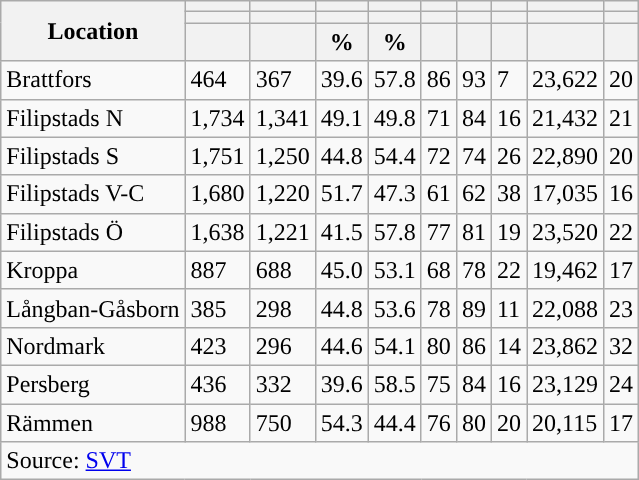<table role="presentation" class="wikitable sortable mw-collapsible">
<tr>
<th rowspan="3">Location</th>
<th></th>
<th></th>
<th></th>
<th></th>
<th></th>
<th></th>
<th></th>
<th></th>
<th></th>
</tr>
<tr>
<th></th>
<th></th>
<th style="background:"></th>
<th style="background:"></th>
<th></th>
<th></th>
<th></th>
<th></th>
<th></th>
</tr>
<tr>
<th data-sort-type="number"></th>
<th data-sort-type="number"></th>
<th data-sort-type="number">%</th>
<th data-sort-type="number">%</th>
<th data-sort-type="number"></th>
<th data-sort-type="number"></th>
<th data-sort-type="number"></th>
<th data-sort-type="number"></th>
<th data-sort-type="number"></th>
</tr>
<tr>
<td align="left">Brattfors</td>
<td>464</td>
<td>367</td>
<td>39.6</td>
<td>57.8</td>
<td>86</td>
<td>93</td>
<td>7</td>
<td>23,622</td>
<td>20</td>
</tr>
<tr>
<td align="left">Filipstads N</td>
<td>1,734</td>
<td>1,341</td>
<td>49.1</td>
<td>49.8</td>
<td>71</td>
<td>84</td>
<td>16</td>
<td>21,432</td>
<td>21</td>
</tr>
<tr>
<td align="left">Filipstads S</td>
<td>1,751</td>
<td>1,250</td>
<td>44.8</td>
<td>54.4</td>
<td>72</td>
<td>74</td>
<td>26</td>
<td>22,890</td>
<td>20</td>
</tr>
<tr>
<td align="left">Filipstads V-C</td>
<td>1,680</td>
<td>1,220</td>
<td>51.7</td>
<td>47.3</td>
<td>61</td>
<td>62</td>
<td>38</td>
<td>17,035</td>
<td>16</td>
</tr>
<tr>
<td align="left">Filipstads Ö</td>
<td>1,638</td>
<td>1,221</td>
<td>41.5</td>
<td>57.8</td>
<td>77</td>
<td>81</td>
<td>19</td>
<td>23,520</td>
<td>22</td>
</tr>
<tr>
<td align="left">Kroppa</td>
<td>887</td>
<td>688</td>
<td>45.0</td>
<td>53.1</td>
<td>68</td>
<td>78</td>
<td>22</td>
<td>19,462</td>
<td>17</td>
</tr>
<tr>
<td align="left">Långban-Gåsborn</td>
<td>385</td>
<td>298</td>
<td>44.8</td>
<td>53.6</td>
<td>78</td>
<td>89</td>
<td>11</td>
<td>22,088</td>
<td>23</td>
</tr>
<tr>
<td align="left">Nordmark</td>
<td>423</td>
<td>296</td>
<td>44.6</td>
<td>54.1</td>
<td>80</td>
<td>86</td>
<td>14</td>
<td>23,862</td>
<td>32</td>
</tr>
<tr>
<td align="left">Persberg</td>
<td>436</td>
<td>332</td>
<td>39.6</td>
<td>58.5</td>
<td>75</td>
<td>84</td>
<td>16</td>
<td>23,129</td>
<td>24</td>
</tr>
<tr>
<td align="left">Rämmen</td>
<td>988</td>
<td>750</td>
<td>54.3</td>
<td>44.4</td>
<td>76</td>
<td>80</td>
<td>20</td>
<td>20,115</td>
<td>17</td>
</tr>
<tr>
<td colspan="10" align="left">Source: <a href='#'>SVT</a></td>
</tr>
</table>
